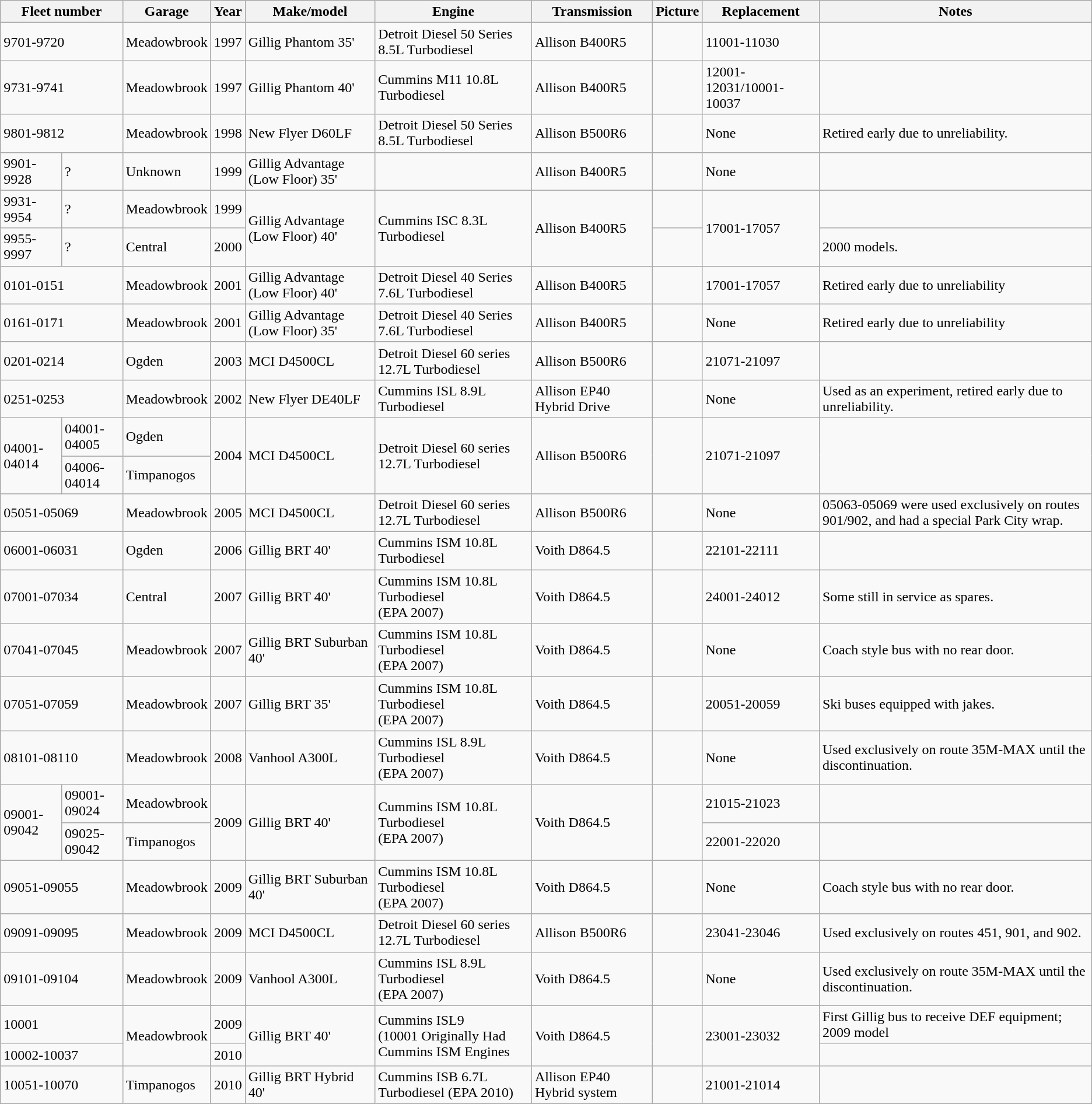<table class="wikitable mw-collapsible">
<tr>
<th colspan="2">Fleet number</th>
<th>Garage</th>
<th>Year</th>
<th>Make/model</th>
<th>Engine</th>
<th>Transmission</th>
<th>Picture</th>
<th>Replacement</th>
<th>Notes</th>
</tr>
<tr>
<td colspan="2">9701-9720</td>
<td>Meadowbrook</td>
<td>1997</td>
<td>Gillig Phantom 35'</td>
<td>Detroit Diesel 50 Series 8.5L Turbodiesel</td>
<td>Allison B400R5</td>
<td></td>
<td>11001-11030</td>
<td></td>
</tr>
<tr>
<td colspan="2">9731-9741</td>
<td>Meadowbrook</td>
<td>1997</td>
<td>Gillig Phantom 40'</td>
<td>Cummins M11 10.8L Turbodiesel</td>
<td>Allison B400R5</td>
<td></td>
<td>12001-12031/10001-10037</td>
<td></td>
</tr>
<tr>
<td colspan="2">9801-9812</td>
<td>Meadowbrook</td>
<td>1998</td>
<td>New Flyer D60LF</td>
<td>Detroit Diesel 50 Series 8.5L Turbodiesel</td>
<td>Allison B500R6</td>
<td></td>
<td>None</td>
<td>Retired early due to unreliability.</td>
</tr>
<tr>
<td>9901-9928</td>
<td>?</td>
<td>Unknown</td>
<td>1999</td>
<td>Gillig Advantage (Low Floor) 35'</td>
<td></td>
<td>Allison B400R5</td>
<td></td>
<td>None</td>
<td></td>
</tr>
<tr>
<td>9931-9954</td>
<td>?</td>
<td>Meadowbrook</td>
<td>1999</td>
<td rowspan="2">Gillig Advantage (Low Floor) 40'</td>
<td rowspan="2">Cummins ISC 8.3L Turbodiesel</td>
<td rowspan="2">Allison B400R5</td>
<td></td>
<td rowspan="2">17001-17057</td>
<td></td>
</tr>
<tr>
<td>9955-9997</td>
<td>?</td>
<td>Central</td>
<td>2000</td>
<td></td>
<td>2000 models.</td>
</tr>
<tr>
<td colspan="2">0101-0151</td>
<td>Meadowbrook</td>
<td>2001</td>
<td>Gillig Advantage (Low Floor) 40'</td>
<td>Detroit Diesel 40 Series 7.6L Turbodiesel</td>
<td>Allison B400R5</td>
<td></td>
<td>17001-17057</td>
<td>Retired early due to unreliability</td>
</tr>
<tr>
<td colspan="2">0161-0171</td>
<td>Meadowbrook</td>
<td>2001</td>
<td>Gillig Advantage (Low Floor) 35'</td>
<td>Detroit Diesel 40 Series 7.6L Turbodiesel</td>
<td>Allison B400R5</td>
<td></td>
<td>None</td>
<td>Retired early due to unreliability</td>
</tr>
<tr>
<td colspan="2">0201-0214</td>
<td>Ogden</td>
<td>2003</td>
<td>MCI D4500CL</td>
<td>Detroit Diesel 60 series 12.7L Turbodiesel</td>
<td>Allison B500R6</td>
<td></td>
<td>21071-21097</td>
<td></td>
</tr>
<tr>
<td colspan="2">0251-0253</td>
<td>Meadowbrook</td>
<td>2002</td>
<td>New Flyer DE40LF</td>
<td>Cummins ISL 8.9L Turbodiesel</td>
<td>Allison EP40 Hybrid Drive</td>
<td></td>
<td>None</td>
<td>Used as an experiment, retired early due to unreliability.</td>
</tr>
<tr>
<td rowspan="2">04001-04014</td>
<td>04001-04005</td>
<td>Ogden</td>
<td rowspan="2">2004</td>
<td rowspan="2">MCI D4500CL</td>
<td rowspan="2">Detroit Diesel 60 series 12.7L Turbodiesel</td>
<td rowspan="2">Allison B500R6</td>
<td rowspan="2"></td>
<td rowspan="2">21071-21097</td>
<td rowspan="2"></td>
</tr>
<tr>
<td>04006-04014</td>
<td>Timpanogos</td>
</tr>
<tr>
<td colspan="2">05051-05069</td>
<td>Meadowbrook</td>
<td>2005</td>
<td>MCI D4500CL</td>
<td>Detroit Diesel 60 series 12.7L Turbodiesel</td>
<td>Allison B500R6</td>
<td></td>
<td>None</td>
<td>05063-05069 were used exclusively on routes 901/902, and had a special Park City wrap.</td>
</tr>
<tr>
<td colspan="2">06001-06031</td>
<td>Ogden</td>
<td>2006</td>
<td>Gillig BRT 40'</td>
<td>Cummins ISM 10.8L Turbodiesel</td>
<td>Voith D864.5</td>
<td></td>
<td>22101-22111</td>
<td></td>
</tr>
<tr>
<td colspan="2">07001-07034</td>
<td>Central</td>
<td>2007</td>
<td>Gillig BRT 40'</td>
<td>Cummins ISM 10.8L Turbodiesel<br>(EPA 2007)</td>
<td>Voith D864.5</td>
<td></td>
<td>24001-24012</td>
<td>Some still in service as spares.</td>
</tr>
<tr>
<td colspan="2">07041-07045</td>
<td>Meadowbrook</td>
<td>2007</td>
<td>Gillig BRT Suburban 40'</td>
<td>Cummins ISM 10.8L Turbodiesel<br>(EPA 2007)</td>
<td>Voith D864.5</td>
<td></td>
<td>None</td>
<td>Coach style bus with no rear door.</td>
</tr>
<tr>
<td colspan="2">07051-07059</td>
<td>Meadowbrook</td>
<td>2007</td>
<td>Gillig BRT 35'</td>
<td>Cummins ISM 10.8L Turbodiesel<br>(EPA 2007)</td>
<td>Voith D864.5</td>
<td></td>
<td>20051-20059</td>
<td>Ski buses equipped with jakes.</td>
</tr>
<tr>
<td colspan="2">08101-08110</td>
<td>Meadowbrook</td>
<td>2008</td>
<td>Vanhool A300L</td>
<td>Cummins ISL 8.9L Turbodiesel<br>(EPA 2007)</td>
<td>Voith D864.5</td>
<td></td>
<td>None</td>
<td>Used exclusively on route 35M-MAX until the discontinuation.</td>
</tr>
<tr>
<td rowspan="2">09001-09042</td>
<td>09001-09024</td>
<td>Meadowbrook</td>
<td rowspan="2">2009</td>
<td rowspan="2">Gillig BRT 40'</td>
<td rowspan="2">Cummins ISM 10.8L Turbodiesel<br>(EPA 2007)</td>
<td rowspan="2">Voith D864.5</td>
<td rowspan="2"></td>
<td>21015-21023</td>
<td></td>
</tr>
<tr>
<td>09025-09042</td>
<td>Timpanogos</td>
<td>22001-22020</td>
<td></td>
</tr>
<tr>
<td colspan="2">09051-09055</td>
<td>Meadowbrook</td>
<td>2009</td>
<td>Gillig BRT Suburban 40'</td>
<td>Cummins ISM 10.8L Turbodiesel<br>(EPA 2007)</td>
<td>Voith D864.5</td>
<td></td>
<td>None</td>
<td>Coach style bus with no rear door.</td>
</tr>
<tr>
<td colspan="2">09091-09095</td>
<td>Meadowbrook</td>
<td>2009</td>
<td>MCI D4500CL</td>
<td>Detroit Diesel 60 series 12.7L Turbodiesel</td>
<td>Allison B500R6</td>
<td></td>
<td>23041-23046</td>
<td>Used exclusively on routes 451, 901, and 902.</td>
</tr>
<tr>
<td colspan="2">09101-09104</td>
<td>Meadowbrook</td>
<td>2009</td>
<td>Vanhool A300L</td>
<td>Cummins ISL 8.9L Turbodiesel<br>(EPA 2007)</td>
<td>Voith D864.5</td>
<td></td>
<td>None</td>
<td>Used exclusively on route 35M-MAX until the discontinuation.</td>
</tr>
<tr>
<td colspan="2">10001</td>
<td rowspan="2">Meadowbrook</td>
<td>2009</td>
<td rowspan="2">Gillig BRT 40'</td>
<td rowspan="2">Cummins ISL9<br>(10001 Originally Had Cummins ISM Engines</td>
<td rowspan="2">Voith D864.5</td>
<td rowspan="2"></td>
<td rowspan="2">23001-23032</td>
<td>First Gillig bus to receive DEF equipment; 2009 model</td>
</tr>
<tr>
<td colspan="2">10002-10037</td>
<td>2010</td>
<td></td>
</tr>
<tr>
<td colspan="2">10051-10070</td>
<td>Timpanogos</td>
<td>2010</td>
<td>Gillig BRT Hybrid 40'</td>
<td>Cummins ISB 6.7L Turbodiesel (EPA 2010)</td>
<td>Allison EP40 Hybrid system</td>
<td></td>
<td>21001-21014</td>
<td></td>
</tr>
</table>
